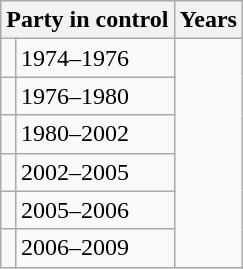<table class="wikitable">
<tr>
<th colspan="2">Party in control</th>
<th>Years</th>
</tr>
<tr>
<td></td>
<td>1974–1976</td>
</tr>
<tr>
<td></td>
<td>1976–1980</td>
</tr>
<tr>
<td></td>
<td>1980–2002</td>
</tr>
<tr>
<td></td>
<td>2002–2005</td>
</tr>
<tr>
<td></td>
<td>2005–2006</td>
</tr>
<tr>
<td></td>
<td>2006–2009</td>
</tr>
</table>
